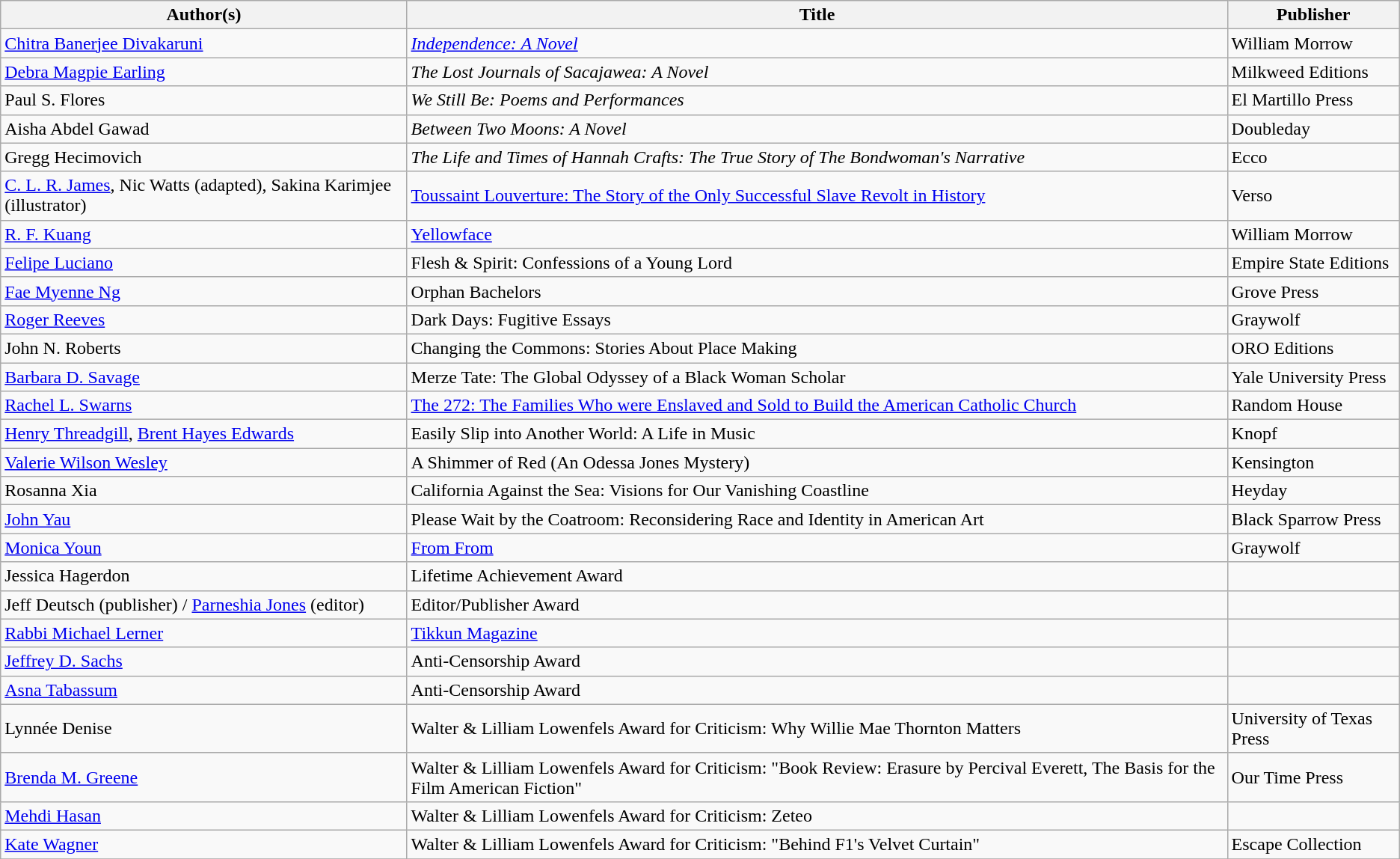<table class="wikitable">
<tr>
<th>Author(s)</th>
<th>Title</th>
<th>Publisher</th>
</tr>
<tr>
<td><a href='#'>Chitra Banerjee Divakaruni</a></td>
<td><em><a href='#'>Independence: A Novel</a></em></td>
<td>William Morrow</td>
</tr>
<tr>
<td><a href='#'>Debra Magpie Earling</a></td>
<td><em>The Lost Journals of Sacajawea: A Novel</em></td>
<td>Milkweed Editions</td>
</tr>
<tr>
<td>Paul S. Flores</td>
<td><em>We Still Be: Poems and Performances</em></td>
<td>El Martillo Press</td>
</tr>
<tr>
<td>Aisha Abdel Gawad</td>
<td><em>Between Two Moons: A Novel</em></td>
<td>Doubleday</td>
</tr>
<tr>
<td>Gregg Hecimovich</td>
<td><em>The Life and Times of Hannah Crafts: The True Story of The Bondwoman's Narrative</td>
<td>Ecco</td>
</tr>
<tr>
<td><a href='#'>C. L. R. James</a>, Nic Watts (adapted), Sakina Karimjee (illustrator)</td>
<td></em><a href='#'>Toussaint Louverture: The Story of the Only Successful Slave Revolt in History</a><em></td>
<td>Verso</td>
</tr>
<tr>
<td><a href='#'>R. F. Kuang</a></td>
<td></em><a href='#'>Yellowface</a><em></td>
<td>William Morrow</td>
</tr>
<tr>
<td><a href='#'>Felipe Luciano</a></td>
<td></em>Flesh & Spirit: Confessions of a Young Lord<em></td>
<td>Empire State Editions</td>
</tr>
<tr>
<td><a href='#'>Fae Myenne Ng</a></td>
<td></em>Orphan Bachelors<em></td>
<td>Grove Press</td>
</tr>
<tr>
<td><a href='#'>Roger Reeves</a></td>
<td></em>Dark Days: Fugitive Essays<em></td>
<td>Graywolf</td>
</tr>
<tr>
<td>John N. Roberts</td>
<td></em>Changing the Commons: Stories About Place Making<em></td>
<td>ORO Editions</td>
</tr>
<tr>
<td><a href='#'>Barbara D. Savage</a></td>
<td></em>Merze Tate: The Global Odyssey of a Black Woman Scholar<em></td>
<td>Yale University Press</td>
</tr>
<tr>
<td><a href='#'>Rachel L. Swarns</a></td>
<td></em><a href='#'>The 272: The Families Who were Enslaved and Sold to Build the American Catholic Church</a><em></td>
<td>Random House</td>
</tr>
<tr>
<td><a href='#'>Henry Threadgill</a>, <a href='#'>Brent Hayes Edwards</a></td>
<td></em>Easily Slip into Another World: A Life in Music<em></td>
<td>Knopf</td>
</tr>
<tr>
<td><a href='#'>Valerie Wilson Wesley</a></td>
<td></em>A Shimmer of Red (An Odessa Jones Mystery)<em></td>
<td>Kensington</td>
</tr>
<tr>
<td>Rosanna Xia</td>
<td></em>California Against the Sea: Visions for Our Vanishing Coastline<em></td>
<td>Heyday</td>
</tr>
<tr>
<td><a href='#'>John Yau</a></td>
<td></em>Please Wait by the Coatroom: Reconsidering Race and Identity in American Art<em></td>
<td>Black Sparrow Press</td>
</tr>
<tr>
<td><a href='#'>Monica Youn</a></td>
<td></em><a href='#'>From From</a><em></td>
<td>Graywolf</td>
</tr>
<tr>
<td>Jessica Hagerdon</td>
<td>Lifetime Achievement Award</td>
<td></td>
</tr>
<tr>
<td>Jeff Deutsch (publisher) / <a href='#'>Parneshia Jones</a> (editor)</td>
<td>Editor/Publisher Award</td>
<td></td>
</tr>
<tr>
<td><a href='#'>Rabbi Michael Lerner</a></td>
<td></em><a href='#'>Tikkun Magazine</a><em></td>
<td></td>
</tr>
<tr>
<td><a href='#'>Jeffrey D. Sachs</a></td>
<td>Anti-Censorship Award</td>
<td></td>
</tr>
<tr>
<td><a href='#'>Asna Tabassum</a></td>
<td>Anti-Censorship Award</td>
<td></td>
</tr>
<tr>
<td>Lynnée Denise</td>
<td>Walter & Lilliam Lowenfels Award for Criticism: </em>Why Willie Mae Thornton Matters<em></td>
<td>University of Texas Press</td>
</tr>
<tr>
<td><a href='#'>Brenda M. Greene</a></td>
<td>Walter & Lilliam Lowenfels Award for Criticism: "Book Review: Erasure by Percival Everett, The Basis for the Film American Fiction"</td>
<td>Our Time Press</td>
</tr>
<tr>
<td><a href='#'>Mehdi Hasan</a></td>
<td>Walter & Lilliam Lowenfels Award for Criticism: </em>Zeteo<em></td>
</tr>
<tr>
<td><a href='#'>Kate Wagner</a></td>
<td>Walter & Lilliam Lowenfels Award for Criticism: "Behind F1's Velvet Curtain"</td>
<td>Escape Collection</td>
</tr>
<tr>
</tr>
</table>
